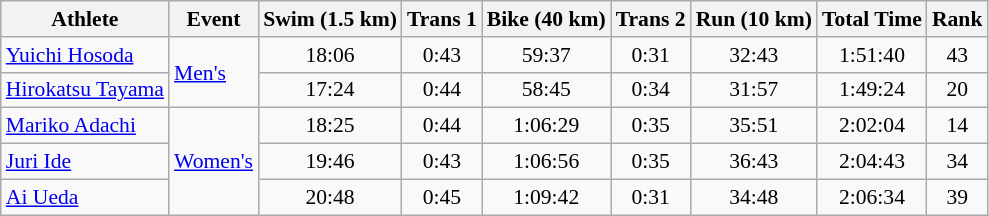<table class="wikitable" style="font-size:90%">
<tr>
<th>Athlete</th>
<th>Event</th>
<th>Swim (1.5 km)</th>
<th>Trans 1</th>
<th>Bike (40 km)</th>
<th>Trans 2</th>
<th>Run (10 km)</th>
<th>Total Time</th>
<th>Rank</th>
</tr>
<tr align=center>
<td align=left><a href='#'>Yuichi Hosoda</a></td>
<td align=left rowspan=2><a href='#'>Men's</a></td>
<td>18:06</td>
<td>0:43</td>
<td>59:37</td>
<td>0:31</td>
<td>32:43</td>
<td>1:51:40</td>
<td>43</td>
</tr>
<tr align=center>
<td align=left><a href='#'>Hirokatsu Tayama</a></td>
<td>17:24</td>
<td>0:44</td>
<td>58:45</td>
<td>0:34</td>
<td>31:57</td>
<td>1:49:24</td>
<td>20</td>
</tr>
<tr align=center>
<td align=left><a href='#'>Mariko Adachi</a></td>
<td align=left rowspan=3><a href='#'>Women's</a></td>
<td>18:25</td>
<td>0:44</td>
<td>1:06:29</td>
<td>0:35</td>
<td>35:51</td>
<td>2:02:04</td>
<td>14</td>
</tr>
<tr align=center>
<td align=left><a href='#'>Juri Ide</a></td>
<td>19:46</td>
<td>0:43</td>
<td>1:06:56</td>
<td>0:35</td>
<td>36:43</td>
<td>2:04:43</td>
<td>34</td>
</tr>
<tr align=center>
<td align=left><a href='#'>Ai Ueda</a></td>
<td>20:48</td>
<td>0:45</td>
<td>1:09:42</td>
<td>0:31</td>
<td>34:48</td>
<td>2:06:34</td>
<td>39</td>
</tr>
</table>
